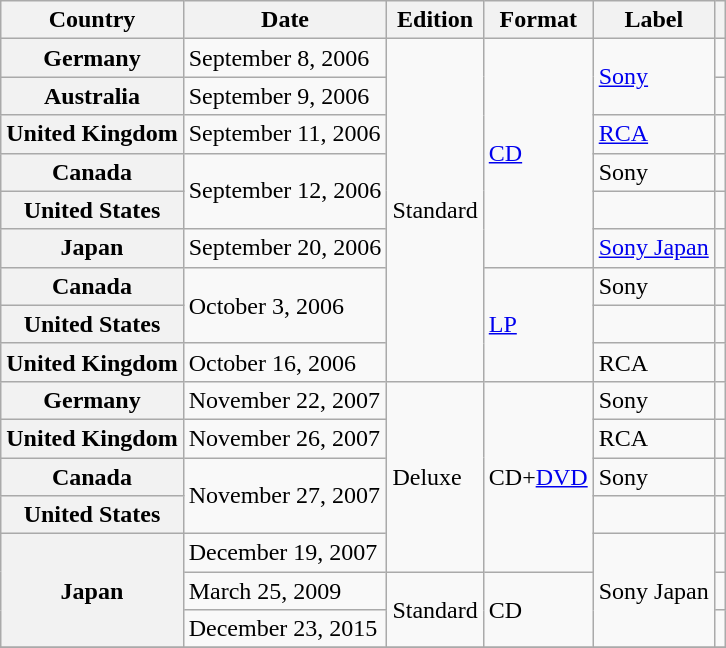<table class="wikitable plainrowheaders">
<tr>
<th scope="col">Country</th>
<th scope="col">Date</th>
<th scope="col">Edition</th>
<th scope="col">Format</th>
<th scope="col">Label</th>
<th scope="col"></th>
</tr>
<tr>
<th scope="row">Germany</th>
<td>September 8, 2006</td>
<td rowspan="9">Standard</td>
<td rowspan="6"><a href='#'>CD</a></td>
<td rowspan="2"><a href='#'>Sony</a></td>
<td></td>
</tr>
<tr>
<th scope="row">Australia</th>
<td>September 9, 2006</td>
<td></td>
</tr>
<tr>
<th scope="row">United Kingdom</th>
<td>September 11, 2006</td>
<td><a href='#'>RCA</a></td>
<td></td>
</tr>
<tr>
<th scope="row">Canada</th>
<td rowspan="2">September 12, 2006</td>
<td>Sony</td>
<td></td>
</tr>
<tr>
<th scope="row">United States</th>
<td></td>
<td></td>
</tr>
<tr>
<th scope="row">Japan</th>
<td>September 20, 2006</td>
<td><a href='#'>Sony Japan</a></td>
<td></td>
</tr>
<tr>
<th scope="row">Canada</th>
<td rowspan="2">October 3, 2006</td>
<td rowspan="3"><a href='#'>LP</a></td>
<td>Sony</td>
<td></td>
</tr>
<tr>
<th scope="row">United States</th>
<td></td>
<td></td>
</tr>
<tr>
<th scope="row">United Kingdom</th>
<td>October 16, 2006</td>
<td>RCA</td>
<td></td>
</tr>
<tr>
<th scope="row">Germany</th>
<td>November 22, 2007</td>
<td rowspan="5">Deluxe</td>
<td rowspan="5">CD+<a href='#'>DVD</a></td>
<td>Sony</td>
<td></td>
</tr>
<tr>
<th scope="row">United Kingdom</th>
<td>November 26, 2007</td>
<td>RCA</td>
<td></td>
</tr>
<tr>
<th scope="row">Canada</th>
<td rowspan="2">November 27, 2007</td>
<td>Sony</td>
<td></td>
</tr>
<tr>
<th scope="row">United States</th>
<td></td>
<td></td>
</tr>
<tr>
<th scope="row" rowspan="3">Japan</th>
<td>December 19, 2007</td>
<td rowspan="3">Sony Japan</td>
<td></td>
</tr>
<tr>
<td>March 25, 2009</td>
<td rowspan="2">Standard</td>
<td rowspan="2">CD</td>
<td></td>
</tr>
<tr>
<td>December 23, 2015</td>
<td></td>
</tr>
<tr>
</tr>
</table>
